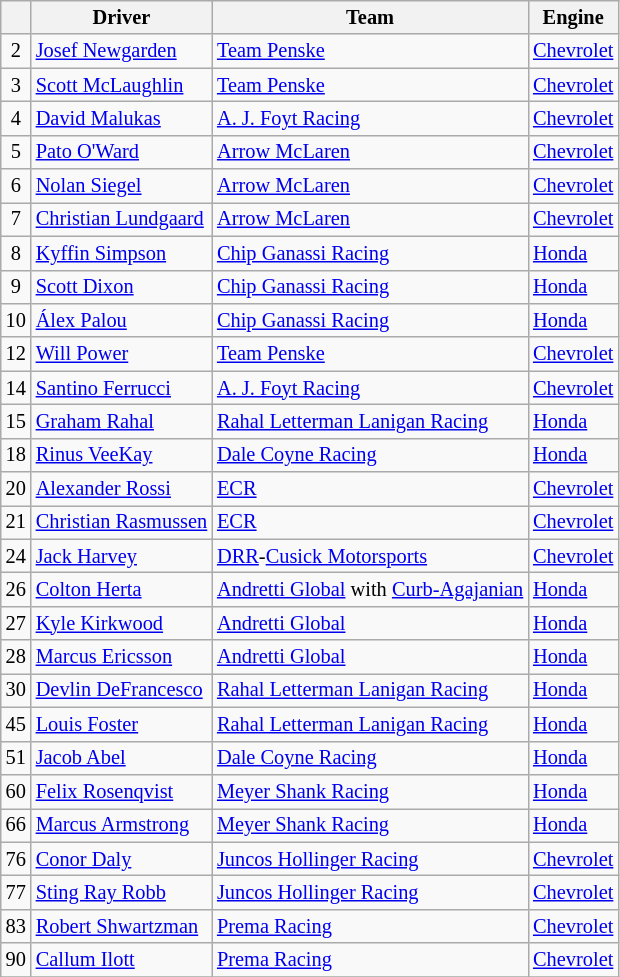<table class="wikitable sortable" style="font-size: 85%;">
<tr>
<th align=center></th>
<th class="unsortable">Driver</th>
<th>Team</th>
<th>Engine</th>
</tr>
<tr>
<td align="center">2</td>
<td> <a href='#'>Josef Newgarden</a> </td>
<td><a href='#'>Team Penske</a></td>
<td><a href='#'>Chevrolet</a></td>
</tr>
<tr>
<td align="center">3</td>
<td> <a href='#'>Scott McLaughlin</a> </td>
<td><a href='#'>Team Penske</a></td>
<td><a href='#'>Chevrolet</a></td>
</tr>
<tr>
<td align="center">4</td>
<td> <a href='#'>David Malukas</a></td>
<td><a href='#'>A. J. Foyt Racing</a></td>
<td><a href='#'>Chevrolet</a></td>
</tr>
<tr>
<td align="center">5</td>
<td> <a href='#'>Pato O'Ward</a> </td>
<td><a href='#'>Arrow McLaren</a></td>
<td><a href='#'>Chevrolet</a></td>
</tr>
<tr>
<td align="center">6</td>
<td> <a href='#'>Nolan Siegel</a> </td>
<td><a href='#'>Arrow McLaren</a></td>
<td><a href='#'>Chevrolet</a></td>
</tr>
<tr>
<td align="center">7</td>
<td> <a href='#'>Christian Lundgaard</a></td>
<td><a href='#'>Arrow McLaren</a></td>
<td><a href='#'>Chevrolet</a></td>
</tr>
<tr>
<td align="center">8</td>
<td> <a href='#'>Kyffin Simpson</a></td>
<td><a href='#'>Chip Ganassi Racing</a></td>
<td><a href='#'>Honda</a></td>
</tr>
<tr>
<td align="center">9</td>
<td> <a href='#'>Scott Dixon</a></td>
<td><a href='#'>Chip Ganassi Racing</a></td>
<td><a href='#'>Honda</a></td>
</tr>
<tr>
<td align="center">10</td>
<td> <a href='#'>Álex Palou</a> </td>
<td><a href='#'>Chip Ganassi Racing</a></td>
<td><a href='#'>Honda</a></td>
</tr>
<tr>
<td align="center">12</td>
<td> <a href='#'>Will Power</a> </td>
<td><a href='#'>Team Penske</a></td>
<td><a href='#'>Chevrolet</a></td>
</tr>
<tr>
<td align="center">14</td>
<td> <a href='#'>Santino Ferrucci</a></td>
<td><a href='#'>A. J. Foyt Racing</a></td>
<td><a href='#'>Chevrolet</a></td>
</tr>
<tr>
<td align="center">15</td>
<td> <a href='#'>Graham Rahal</a></td>
<td><a href='#'>Rahal Letterman Lanigan Racing</a></td>
<td><a href='#'>Honda</a></td>
</tr>
<tr>
<td align="center">18</td>
<td> <a href='#'>Rinus VeeKay</a></td>
<td><a href='#'>Dale Coyne Racing</a></td>
<td><a href='#'>Honda</a></td>
</tr>
<tr>
<td align="center">20</td>
<td> <a href='#'>Alexander Rossi</a></td>
<td><a href='#'>ECR</a></td>
<td><a href='#'>Chevrolet</a></td>
</tr>
<tr>
<td align="center">21</td>
<td> <a href='#'>Christian Rasmussen</a></td>
<td><a href='#'>ECR</a></td>
<td><a href='#'>Chevrolet</a></td>
</tr>
<tr>
<td align="center">24</td>
<td> <a href='#'>Jack Harvey</a></td>
<td><a href='#'>DRR</a>-<a href='#'>Cusick Motorsports</a></td>
<td><a href='#'>Chevrolet</a></td>
</tr>
<tr>
<td align="center">26</td>
<td> <a href='#'>Colton Herta</a></td>
<td><a href='#'>Andretti Global</a> with <a href='#'>Curb-Agajanian</a></td>
<td><a href='#'>Honda</a></td>
</tr>
<tr>
<td align="center">27</td>
<td> <a href='#'>Kyle Kirkwood</a></td>
<td><a href='#'>Andretti Global</a></td>
<td><a href='#'>Honda</a></td>
</tr>
<tr>
<td align="center">28</td>
<td> <a href='#'>Marcus Ericsson</a></td>
<td><a href='#'>Andretti Global</a></td>
<td><a href='#'>Honda</a></td>
</tr>
<tr>
<td align="center">30</td>
<td> <a href='#'>Devlin DeFrancesco</a></td>
<td><a href='#'>Rahal Letterman Lanigan Racing</a></td>
<td><a href='#'>Honda</a></td>
</tr>
<tr>
<td align="center">45</td>
<td> <a href='#'>Louis Foster</a> </td>
<td><a href='#'>Rahal Letterman Lanigan Racing</a></td>
<td><a href='#'>Honda</a></td>
</tr>
<tr>
<td align="center">51</td>
<td> <a href='#'>Jacob Abel</a> </td>
<td><a href='#'>Dale Coyne Racing</a></td>
<td><a href='#'>Honda</a></td>
</tr>
<tr>
<td align="center">60</td>
<td> <a href='#'>Felix Rosenqvist</a></td>
<td><a href='#'>Meyer Shank Racing</a></td>
<td><a href='#'>Honda</a></td>
</tr>
<tr>
<td align="center">66</td>
<td> <a href='#'>Marcus Armstrong</a></td>
<td><a href='#'>Meyer Shank Racing</a></td>
<td><a href='#'>Honda</a></td>
</tr>
<tr>
<td align="center">76</td>
<td> <a href='#'>Conor Daly</a></td>
<td><a href='#'>Juncos Hollinger Racing</a></td>
<td><a href='#'>Chevrolet</a></td>
</tr>
<tr>
<td align="center">77</td>
<td> <a href='#'>Sting Ray Robb</a></td>
<td><a href='#'>Juncos Hollinger Racing</a></td>
<td><a href='#'>Chevrolet</a></td>
</tr>
<tr>
<td align="center">83</td>
<td> <a href='#'>Robert Shwartzman</a> </td>
<td><a href='#'>Prema Racing</a></td>
<td><a href='#'>Chevrolet</a></td>
</tr>
<tr>
<td align="center">90</td>
<td> <a href='#'>Callum Ilott</a></td>
<td><a href='#'>Prema Racing</a></td>
<td><a href='#'>Chevrolet</a></td>
</tr>
<tr>
</tr>
</table>
